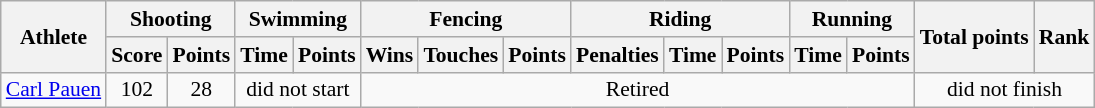<table class=wikitable style="font-size:90%">
<tr>
<th rowspan="2">Athlete</th>
<th colspan="2">Shooting</th>
<th colspan="2">Swimming</th>
<th colspan="3">Fencing</th>
<th colspan="3">Riding</th>
<th colspan="2">Running</th>
<th rowspan="2">Total points</th>
<th rowspan="2">Rank</th>
</tr>
<tr>
<th>Score</th>
<th>Points</th>
<th>Time</th>
<th>Points</th>
<th>Wins</th>
<th>Touches</th>
<th>Points</th>
<th>Penalties</th>
<th>Time</th>
<th>Points</th>
<th>Time</th>
<th>Points</th>
</tr>
<tr>
<td><a href='#'>Carl Pauen</a></td>
<td align="center">102</td>
<td align="center">28</td>
<td align="center" colspan=2>did not start</td>
<td align="center" colspan=8>Retired</td>
<td align="center" colspan=2>did not finish</td>
</tr>
</table>
